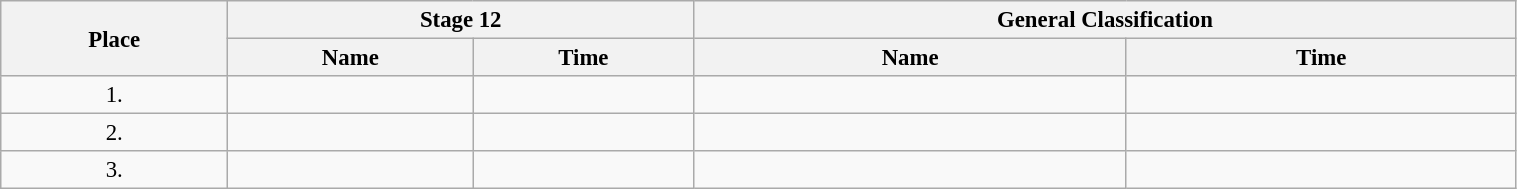<table class="wikitable"  style="font-size:95%; width:80%;">
<tr>
<th rowspan="2">Place</th>
<th colspan="2">Stage 12</th>
<th colspan="2">General Classification</th>
</tr>
<tr>
<th>Name</th>
<th>Time</th>
<th>Name</th>
<th>Time</th>
</tr>
<tr>
<td style="text-align:center;">1.</td>
<td></td>
<td></td>
<td></td>
<td></td>
</tr>
<tr>
<td style="text-align:center;">2.</td>
<td></td>
<td></td>
<td></td>
<td></td>
</tr>
<tr>
<td style="text-align:center;">3.</td>
<td></td>
<td></td>
<td></td>
<td></td>
</tr>
</table>
